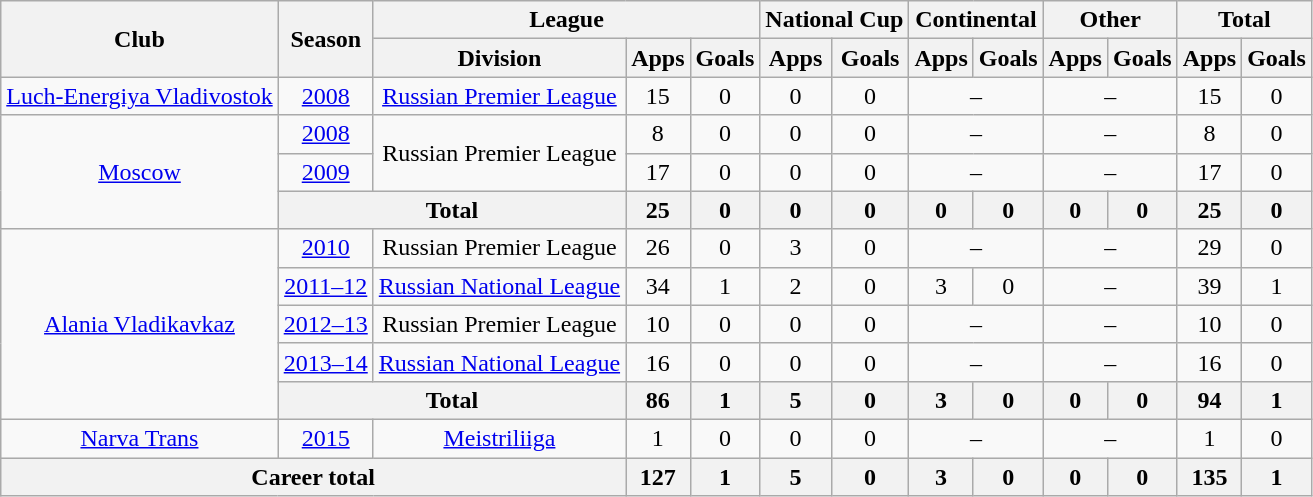<table class="wikitable" style="text-align: center">
<tr>
<th rowspan="2">Club</th>
<th rowspan="2">Season</th>
<th colspan="3">League</th>
<th colspan="2">National Cup</th>
<th colspan="2">Continental</th>
<th colspan="2">Other</th>
<th colspan="2">Total</th>
</tr>
<tr>
<th>Division</th>
<th>Apps</th>
<th>Goals</th>
<th>Apps</th>
<th>Goals</th>
<th>Apps</th>
<th>Goals</th>
<th>Apps</th>
<th>Goals</th>
<th>Apps</th>
<th>Goals</th>
</tr>
<tr>
<td><a href='#'>Luch-Energiya Vladivostok</a></td>
<td><a href='#'>2008</a></td>
<td><a href='#'>Russian Premier League</a></td>
<td>15</td>
<td>0</td>
<td>0</td>
<td>0</td>
<td colspan="2">–</td>
<td colspan="2">–</td>
<td>15</td>
<td>0</td>
</tr>
<tr>
<td rowspan="3"><a href='#'>Moscow</a></td>
<td><a href='#'>2008</a></td>
<td rowspan="2">Russian Premier League</td>
<td>8</td>
<td>0</td>
<td>0</td>
<td>0</td>
<td colspan="2">–</td>
<td colspan="2">–</td>
<td>8</td>
<td>0</td>
</tr>
<tr>
<td><a href='#'>2009</a></td>
<td>17</td>
<td>0</td>
<td>0</td>
<td>0</td>
<td colspan="2">–</td>
<td colspan="2">–</td>
<td>17</td>
<td>0</td>
</tr>
<tr>
<th colspan="2">Total</th>
<th>25</th>
<th>0</th>
<th>0</th>
<th>0</th>
<th>0</th>
<th>0</th>
<th>0</th>
<th>0</th>
<th>25</th>
<th>0</th>
</tr>
<tr>
<td rowspan="5"><a href='#'>Alania Vladikavkaz</a></td>
<td><a href='#'>2010</a></td>
<td>Russian Premier League</td>
<td>26</td>
<td>0</td>
<td>3</td>
<td>0</td>
<td colspan="2">–</td>
<td colspan="2">–</td>
<td>29</td>
<td>0</td>
</tr>
<tr>
<td><a href='#'>2011–12</a></td>
<td><a href='#'>Russian National League</a></td>
<td>34</td>
<td>1</td>
<td>2</td>
<td>0</td>
<td>3</td>
<td>0</td>
<td colspan="2">–</td>
<td>39</td>
<td>1</td>
</tr>
<tr>
<td><a href='#'>2012–13</a></td>
<td>Russian Premier League</td>
<td>10</td>
<td>0</td>
<td>0</td>
<td>0</td>
<td colspan="2">–</td>
<td colspan="2">–</td>
<td>10</td>
<td>0</td>
</tr>
<tr>
<td><a href='#'>2013–14</a></td>
<td><a href='#'>Russian National League</a></td>
<td>16</td>
<td>0</td>
<td>0</td>
<td>0</td>
<td colspan="2">–</td>
<td colspan="2">–</td>
<td>16</td>
<td>0</td>
</tr>
<tr>
<th colspan="2">Total</th>
<th>86</th>
<th>1</th>
<th>5</th>
<th>0</th>
<th>3</th>
<th>0</th>
<th>0</th>
<th>0</th>
<th>94</th>
<th>1</th>
</tr>
<tr>
<td><a href='#'>Narva Trans</a></td>
<td><a href='#'>2015</a></td>
<td><a href='#'>Meistriliiga</a></td>
<td>1</td>
<td>0</td>
<td>0</td>
<td>0</td>
<td colspan="2">–</td>
<td colspan="2">–</td>
<td>1</td>
<td>0</td>
</tr>
<tr>
<th colspan="3">Career total</th>
<th>127</th>
<th>1</th>
<th>5</th>
<th>0</th>
<th>3</th>
<th>0</th>
<th>0</th>
<th>0</th>
<th>135</th>
<th>1</th>
</tr>
</table>
